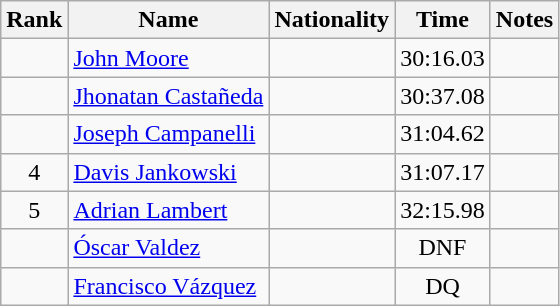<table class="wikitable sortable" style="text-align:center">
<tr>
<th>Rank</th>
<th>Name</th>
<th>Nationality</th>
<th>Time</th>
<th>Notes</th>
</tr>
<tr>
<td align=center></td>
<td align=left><a href='#'>John Moore</a></td>
<td align=left></td>
<td>30:16.03</td>
<td></td>
</tr>
<tr>
<td align=center></td>
<td align=left><a href='#'>Jhonatan Castañeda</a></td>
<td align=left></td>
<td>30:37.08</td>
<td></td>
</tr>
<tr>
<td align=center></td>
<td align=left><a href='#'>Joseph Campanelli</a></td>
<td align=left></td>
<td>31:04.62</td>
<td></td>
</tr>
<tr>
<td align=center>4</td>
<td align=left><a href='#'>Davis Jankowski</a></td>
<td align=left></td>
<td>31:07.17</td>
<td></td>
</tr>
<tr>
<td align=center>5</td>
<td align=left><a href='#'>Adrian Lambert</a></td>
<td align=left></td>
<td>32:15.98</td>
<td></td>
</tr>
<tr>
<td align=center></td>
<td align=left><a href='#'>Óscar Valdez</a></td>
<td align=left></td>
<td>DNF</td>
<td></td>
</tr>
<tr>
<td align=center></td>
<td align=left><a href='#'>Francisco Vázquez</a></td>
<td align=left></td>
<td>DQ</td>
<td></td>
</tr>
</table>
